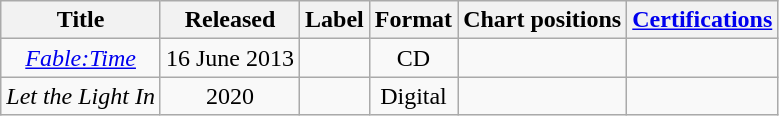<table class="wikitable plainrowheaders" style="text-align:center;">
<tr>
<th>Title</th>
<th scope="col">Released</th>
<th>Label</th>
<th>Format</th>
<th scope="col">Chart positions</th>
<th scope="col"><a href='#'>Certifications</a></th>
</tr>
<tr>
<td><em><a href='#'>Fable:Time</a></em></td>
<td>16 June 2013</td>
<td></td>
<td>CD</td>
<td></td>
<td></td>
</tr>
<tr>
<td><em>Let the Light In</em></td>
<td>2020</td>
<td></td>
<td>Digital</td>
<td></td>
<td></td>
</tr>
</table>
